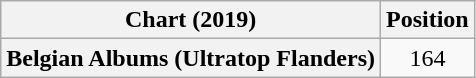<table class="wikitable plainrowheaders" style="text-align:center">
<tr>
<th scope="col">Chart (2019)</th>
<th scope="col">Position</th>
</tr>
<tr>
<th scope="row">Belgian Albums (Ultratop Flanders)</th>
<td>164</td>
</tr>
</table>
